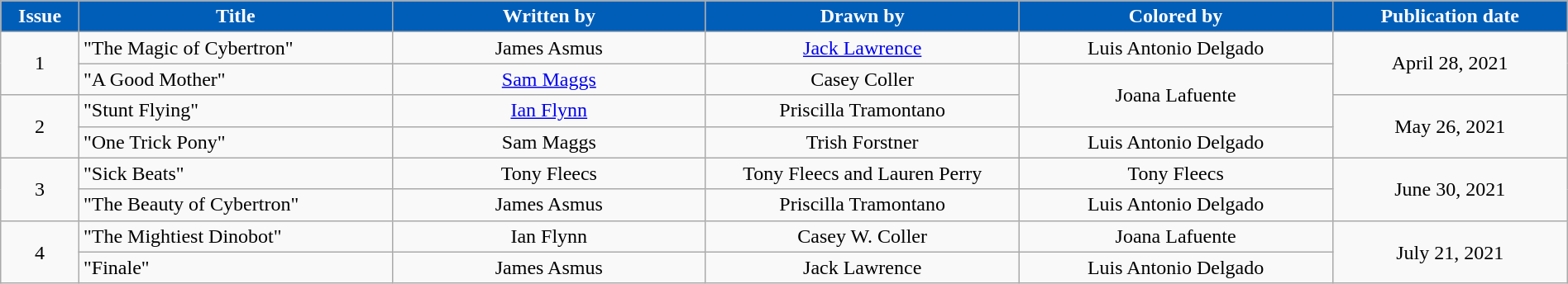<table class="wikitable" style="text-align: center;" width="100%;">
<tr>
<th style="background:#005EB8; color:white;" width="5%;">Issue</th>
<th style="background:#005EB8; color:white;" width="20%;">Title</th>
<th style="background:#005EB8; color:white;" width="20%;">Written by</th>
<th style="background:#005EB8; color:white;" width="20%;">Drawn by</th>
<th style="background:#005EB8; color:white;" width="20%;">Colored by</th>
<th style="background:#005EB8; color:white;" width="25%;">Publication date</th>
</tr>
<tr>
<td rowspan="2">1</td>
<td style="text-align: left;">"The Magic of Cybertron"</td>
<td>James Asmus</td>
<td><a href='#'>Jack Lawrence</a></td>
<td>Luis Antonio Delgado</td>
<td rowspan="2">April 28, 2021</td>
</tr>
<tr>
<td style="text-align: left;">"A Good Mother"</td>
<td><a href='#'>Sam Maggs</a></td>
<td>Casey Coller</td>
<td rowspan="2">Joana Lafuente</td>
</tr>
<tr>
<td rowspan="2">2</td>
<td style="text-align: left;">"Stunt Flying"</td>
<td><a href='#'>Ian Flynn</a></td>
<td>Priscilla Tramontano</td>
<td rowspan="2">May 26, 2021</td>
</tr>
<tr>
<td style="text-align: left;">"One Trick Pony"</td>
<td>Sam Maggs</td>
<td>Trish Forstner</td>
<td>Luis Antonio Delgado</td>
</tr>
<tr>
<td rowspan="2">3</td>
<td style="text-align: left;">"Sick Beats"</td>
<td>Tony Fleecs</td>
<td>Tony Fleecs and Lauren Perry</td>
<td>Tony Fleecs</td>
<td rowspan="2">June 30, 2021</td>
</tr>
<tr>
<td style="text-align: left;">"The Beauty of Cybertron"</td>
<td>James Asmus</td>
<td>Priscilla Tramontano</td>
<td>Luis Antonio Delgado</td>
</tr>
<tr>
<td rowspan="2">4</td>
<td style="text-align: left;">"The Mightiest Dinobot"</td>
<td>Ian Flynn</td>
<td>Casey W. Coller</td>
<td>Joana Lafuente</td>
<td rowspan="2">July 21, 2021</td>
</tr>
<tr>
<td style="text-align: left;">"Finale"</td>
<td>James Asmus</td>
<td>Jack Lawrence</td>
<td>Luis Antonio Delgado</td>
</tr>
</table>
